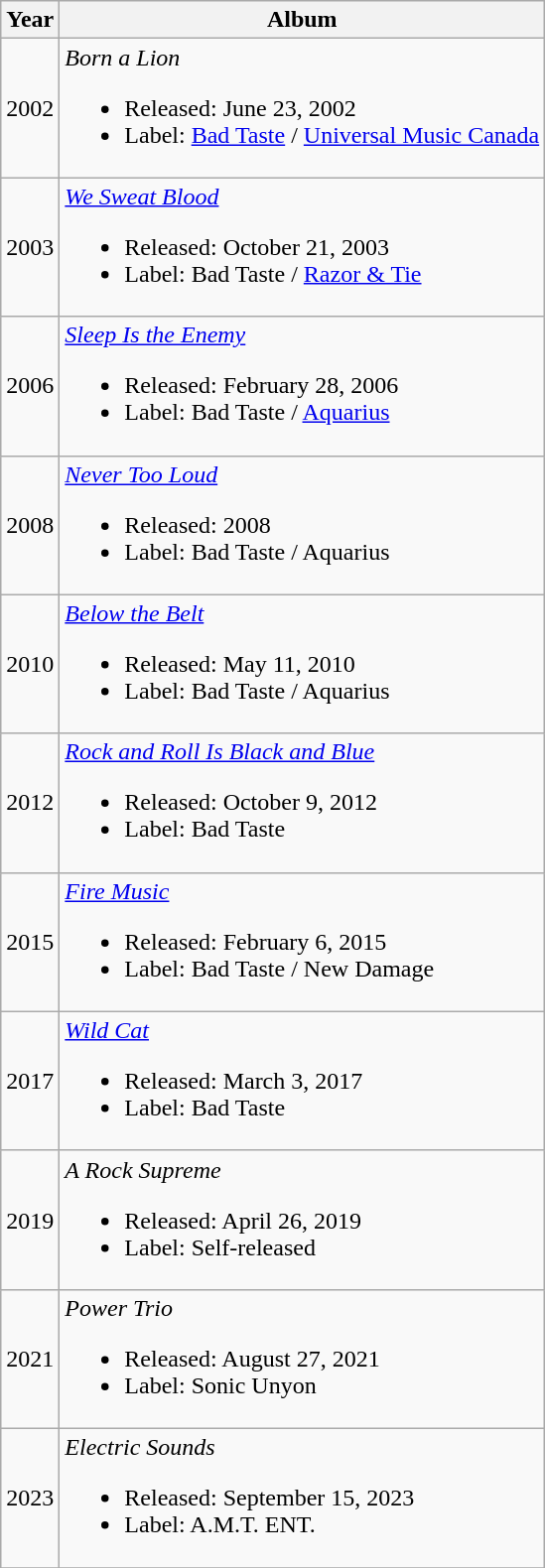<table class="wikitable" style="text-align:center;">
<tr>
<th>Year</th>
<th>Album</th>
</tr>
<tr>
<td>2002</td>
<td align="left"><em>Born a Lion</em><br><ul><li>Released:  June 23, 2002</li><li>Label: <a href='#'>Bad Taste</a> / <a href='#'>Universal Music Canada</a></li></ul></td>
</tr>
<tr>
<td>2003</td>
<td align="left"><em><a href='#'>We Sweat Blood</a></em><br><ul><li>Released: October 21, 2003</li><li>Label: Bad Taste / <a href='#'>Razor & Tie</a></li></ul></td>
</tr>
<tr>
<td>2006</td>
<td align="left"><em><a href='#'>Sleep Is the Enemy</a></em><br><ul><li>Released: February 28, 2006</li><li>Label: Bad Taste / <a href='#'>Aquarius</a></li></ul></td>
</tr>
<tr>
<td>2008</td>
<td align="left"><em><a href='#'>Never Too Loud</a></em><br><ul><li>Released: 2008</li><li>Label: Bad Taste / Aquarius</li></ul></td>
</tr>
<tr>
<td>2010</td>
<td align="left"><em><a href='#'>Below the Belt</a></em><br><ul><li>Released: May 11, 2010</li><li>Label: Bad Taste / Aquarius</li></ul></td>
</tr>
<tr>
<td>2012</td>
<td align="left"><em><a href='#'>Rock and Roll Is Black and Blue</a></em><br><ul><li>Released: October 9, 2012</li><li>Label: Bad Taste</li></ul></td>
</tr>
<tr>
<td>2015</td>
<td align="left"><em><a href='#'>Fire Music</a></em><br><ul><li>Released: February 6, 2015</li><li>Label: Bad Taste / New Damage</li></ul></td>
</tr>
<tr>
<td>2017</td>
<td align="left"><em><a href='#'>Wild Cat</a></em><br><ul><li>Released: March 3, 2017</li><li>Label: Bad Taste</li></ul></td>
</tr>
<tr>
<td>2019</td>
<td align="left"><em>A Rock Supreme</em><br><ul><li>Released: April 26, 2019</li><li>Label: Self-released</li></ul></td>
</tr>
<tr>
<td>2021</td>
<td align="left"><em>Power Trio</em><br><ul><li>Released: August 27, 2021</li><li>Label: Sonic Unyon</li></ul></td>
</tr>
<tr>
<td>2023</td>
<td align="left"><em>Electric Sounds</em><br><ul><li>Released: September 15, 2023</li><li>Label: A.M.T. ENT.</li></ul></td>
</tr>
<tr>
</tr>
</table>
